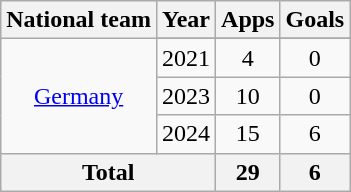<table class=wikitable style=text-align:center>
<tr>
<th>National team</th>
<th>Year</th>
<th>Apps</th>
<th>Goals</th>
</tr>
<tr>
<td rowspan=4><a href='#'>Germany</a></td>
</tr>
<tr>
<td>2021</td>
<td>4</td>
<td>0</td>
</tr>
<tr>
<td>2023</td>
<td>10</td>
<td>0</td>
</tr>
<tr>
<td>2024</td>
<td>15</td>
<td>6</td>
</tr>
<tr>
<th colspan=2>Total</th>
<th>29</th>
<th>6</th>
</tr>
</table>
